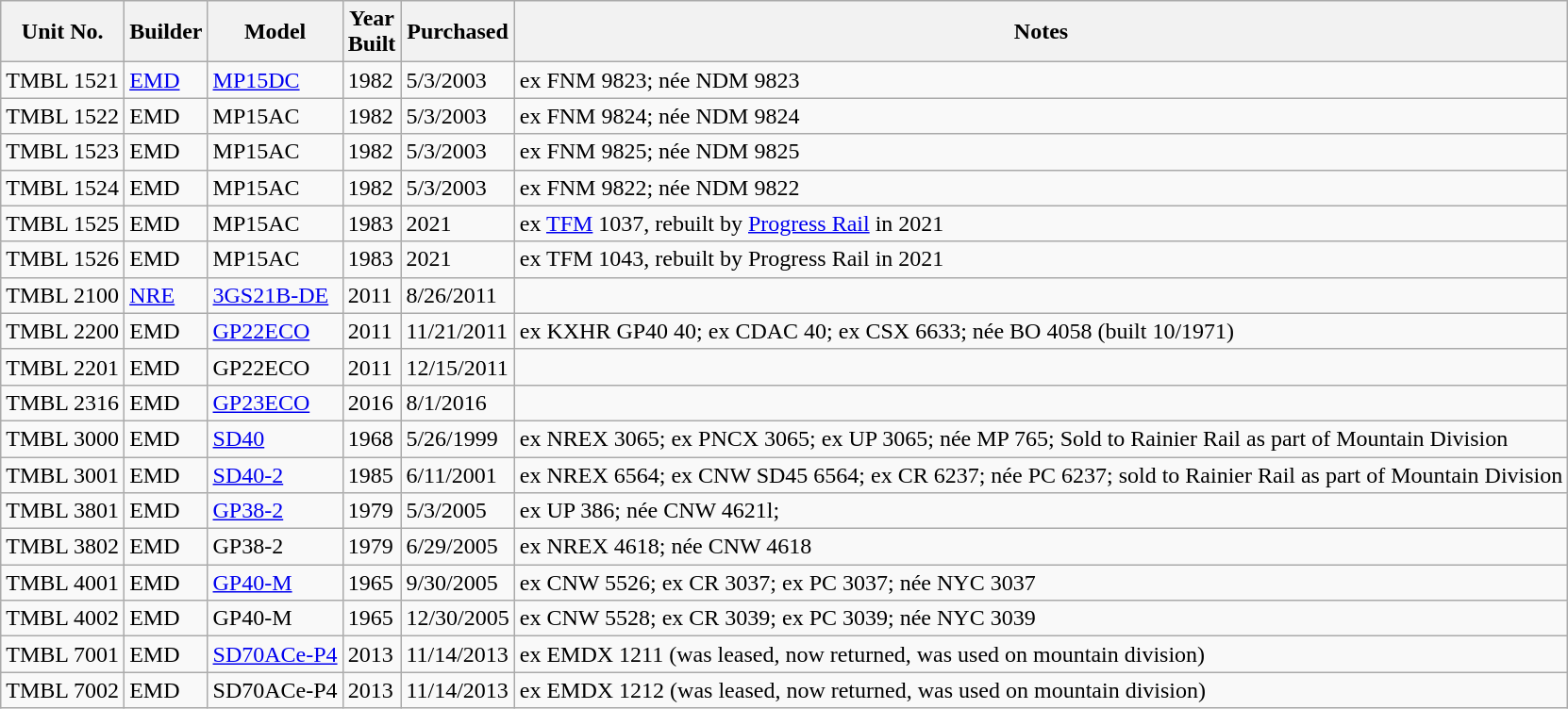<table class="wikitable sortable">
<tr>
<th>Unit No.</th>
<th>Builder</th>
<th>Model</th>
<th>Year<br>Built</th>
<th>Purchased</th>
<th>Notes</th>
</tr>
<tr>
<td>TMBL 1521</td>
<td><a href='#'>EMD</a></td>
<td><a href='#'>MP15DC</a></td>
<td>1982</td>
<td>5/3/2003</td>
<td>ex FNM 9823; née NDM 9823</td>
</tr>
<tr>
<td>TMBL 1522</td>
<td>EMD</td>
<td>MP15AC</td>
<td>1982</td>
<td>5/3/2003</td>
<td>ex FNM 9824; née NDM 9824</td>
</tr>
<tr>
<td>TMBL 1523</td>
<td>EMD</td>
<td>MP15AC</td>
<td>1982</td>
<td>5/3/2003</td>
<td>ex FNM 9825; née NDM 9825</td>
</tr>
<tr>
<td>TMBL 1524</td>
<td>EMD</td>
<td>MP15AC</td>
<td>1982</td>
<td>5/3/2003</td>
<td>ex FNM 9822; née NDM 9822</td>
</tr>
<tr>
<td>TMBL 1525</td>
<td>EMD</td>
<td>MP15AC</td>
<td>1983</td>
<td>2021</td>
<td>ex <a href='#'>TFM</a> 1037, rebuilt by <a href='#'>Progress Rail</a> in 2021</td>
</tr>
<tr>
<td>TMBL 1526</td>
<td>EMD</td>
<td>MP15AC</td>
<td>1983</td>
<td>2021</td>
<td>ex TFM 1043, rebuilt by Progress Rail in 2021</td>
</tr>
<tr>
<td>TMBL 2100</td>
<td><a href='#'>NRE</a></td>
<td><a href='#'>3GS21B-DE</a></td>
<td>2011</td>
<td>8/26/2011</td>
<td></td>
</tr>
<tr>
<td>TMBL 2200</td>
<td>EMD</td>
<td><a href='#'>GP22ECO</a></td>
<td>2011</td>
<td>11/21/2011</td>
<td>ex KXHR GP40 40; ex CDAC 40; ex CSX 6633; née BO 4058 (built 10/1971)</td>
</tr>
<tr>
<td>TMBL 2201</td>
<td>EMD</td>
<td>GP22ECO</td>
<td>2011</td>
<td>12/15/2011</td>
<td></td>
</tr>
<tr>
<td>TMBL 2316</td>
<td>EMD</td>
<td><a href='#'>GP23ECO</a></td>
<td>2016</td>
<td>8/1/2016</td>
<td></td>
</tr>
<tr>
<td>TMBL 3000</td>
<td>EMD</td>
<td><a href='#'>SD40</a></td>
<td>1968</td>
<td>5/26/1999</td>
<td>ex NREX 3065; ex PNCX 3065; ex UP 3065; née MP 765; Sold to Rainier Rail as part of Mountain Division</td>
</tr>
<tr>
<td>TMBL 3001</td>
<td>EMD</td>
<td><a href='#'>SD40-2</a></td>
<td>1985</td>
<td>6/11/2001</td>
<td>ex NREX 6564; ex CNW SD45 6564; ex CR 6237; née PC 6237; sold to Rainier Rail as part of Mountain Division</td>
</tr>
<tr>
<td>TMBL 3801</td>
<td>EMD</td>
<td><a href='#'>GP38-2</a></td>
<td>1979</td>
<td>5/3/2005</td>
<td>ex UP 386; née CNW 4621l;</td>
</tr>
<tr>
<td>TMBL 3802</td>
<td>EMD</td>
<td>GP38-2</td>
<td>1979</td>
<td>6/29/2005</td>
<td>ex NREX 4618; née CNW 4618</td>
</tr>
<tr>
<td>TMBL 4001</td>
<td>EMD</td>
<td><a href='#'>GP40-M</a></td>
<td>1965</td>
<td>9/30/2005</td>
<td>ex CNW 5526; ex CR 3037; ex PC 3037; née NYC 3037</td>
</tr>
<tr>
<td>TMBL 4002</td>
<td>EMD</td>
<td>GP40-M</td>
<td>1965</td>
<td>12/30/2005</td>
<td>ex CNW 5528; ex CR 3039; ex PC 3039; née NYC 3039</td>
</tr>
<tr>
<td>TMBL 7001</td>
<td>EMD</td>
<td><a href='#'>SD70ACe-P4</a></td>
<td>2013</td>
<td>11/14/2013</td>
<td>ex EMDX 1211 (was leased, now returned, was used on mountain division)</td>
</tr>
<tr>
<td>TMBL 7002</td>
<td>EMD</td>
<td>SD70ACe-P4</td>
<td>2013</td>
<td>11/14/2013</td>
<td>ex EMDX 1212 (was leased, now returned, was used on mountain division)</td>
</tr>
</table>
